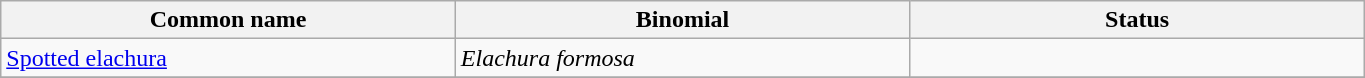<table width=72% class="wikitable">
<tr>
<th width=24%>Common name</th>
<th width=24%>Binomial</th>
<th width=24%>Status</th>
</tr>
<tr>
<td><a href='#'>Spotted elachura</a></td>
<td><em>Elachura formosa</em></td>
<td></td>
</tr>
<tr>
</tr>
</table>
